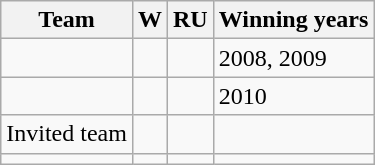<table class="wikitable">
<tr>
<th>Team</th>
<th>W</th>
<th>RU</th>
<th>Winning years</th>
</tr>
<tr>
<td></td>
<td></td>
<td></td>
<td>2008, 2009</td>
</tr>
<tr>
<td></td>
<td></td>
<td></td>
<td>2010</td>
</tr>
<tr>
<td> Invited team</td>
<td></td>
<td></td>
<td></td>
</tr>
<tr>
<td></td>
<td></td>
<td></td>
<td></td>
</tr>
</table>
